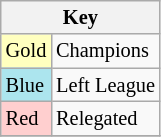<table class="wikitable" style="font-size:85%">
<tr>
<th colspan=2>Key</th>
</tr>
<tr>
<td bgcolor="#ffffbf">Gold</td>
<td>Champions</td>
</tr>
<tr>
<td bgcolor="#ace5ee">Blue</td>
<td>Left League</td>
</tr>
<tr>
<td bgcolor="#ffcfcf">Red</td>
<td>Relegated</td>
</tr>
<tr>
</tr>
</table>
